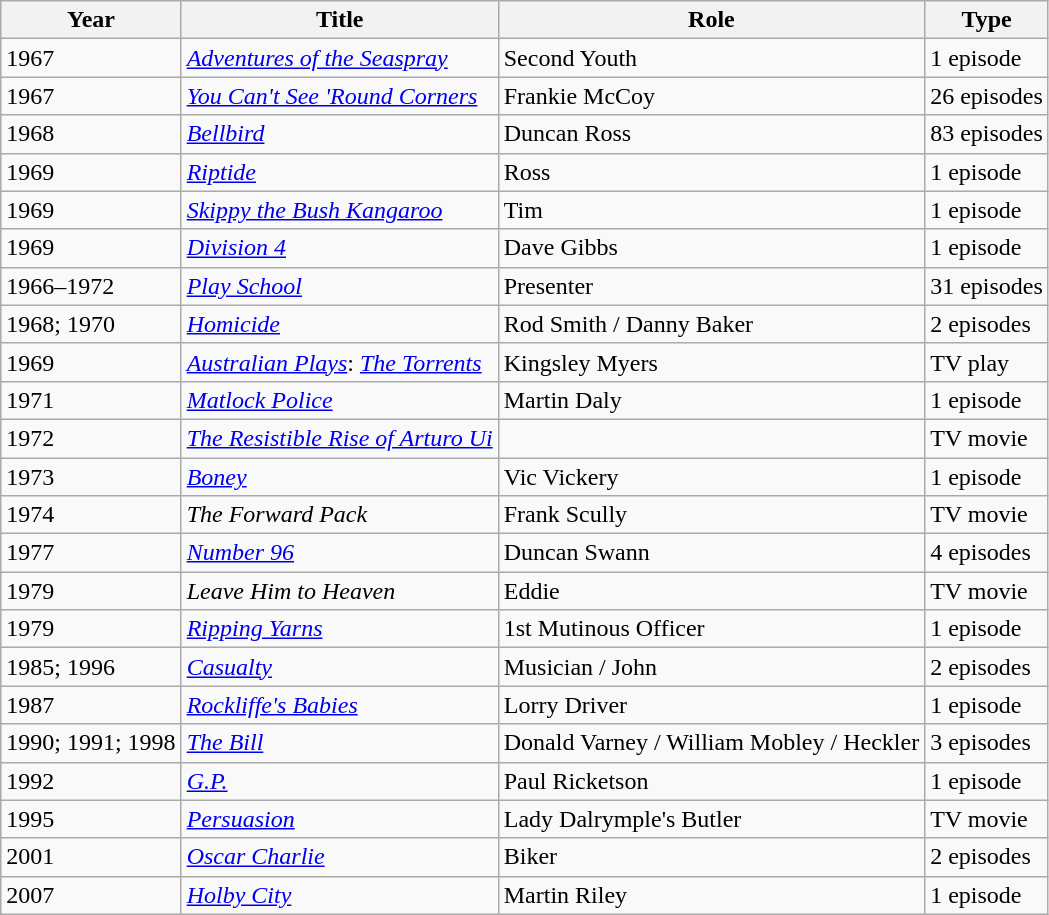<table class="wikitable">
<tr>
<th>Year</th>
<th>Title</th>
<th>Role</th>
<th>Type</th>
</tr>
<tr>
<td>1967</td>
<td><em><a href='#'>Adventures of the Seaspray</a></em></td>
<td>Second Youth</td>
<td>1 episode</td>
</tr>
<tr>
<td>1967</td>
<td><em><a href='#'>You Can't See 'Round Corners</a></em></td>
<td>Frankie McCoy</td>
<td>26 episodes</td>
</tr>
<tr>
<td>1968</td>
<td><em><a href='#'>Bellbird</a></em></td>
<td>Duncan Ross</td>
<td>83 episodes</td>
</tr>
<tr>
<td>1969</td>
<td><em><a href='#'>Riptide</a></em></td>
<td>Ross</td>
<td>1 episode</td>
</tr>
<tr>
<td>1969</td>
<td><em><a href='#'>Skippy the Bush Kangaroo</a></em></td>
<td>Tim</td>
<td>1 episode</td>
</tr>
<tr>
<td>1969</td>
<td><em><a href='#'>Division 4</a></em></td>
<td>Dave Gibbs</td>
<td>1 episode</td>
</tr>
<tr>
<td>1966–1972</td>
<td><em><a href='#'>Play School</a></em></td>
<td>Presenter</td>
<td>31 episodes</td>
</tr>
<tr>
<td>1968; 1970</td>
<td><em><a href='#'>Homicide</a></em></td>
<td>Rod Smith / Danny Baker</td>
<td>2 episodes</td>
</tr>
<tr>
<td>1969</td>
<td><em><a href='#'>Australian Plays</a></em>: <em><a href='#'>The Torrents</a></em></td>
<td>Kingsley Myers</td>
<td>TV play</td>
</tr>
<tr>
<td>1971</td>
<td><em><a href='#'>Matlock Police</a></em></td>
<td>Martin Daly</td>
<td>1 episode</td>
</tr>
<tr>
<td>1972</td>
<td><em><a href='#'>The Resistible Rise of Arturo Ui</a></em></td>
<td></td>
<td>TV movie</td>
</tr>
<tr>
<td>1973</td>
<td><em><a href='#'>Boney</a></em></td>
<td>Vic Vickery</td>
<td>1 episode</td>
</tr>
<tr>
<td>1974</td>
<td><em>The Forward Pack</em></td>
<td>Frank Scully</td>
<td>TV movie</td>
</tr>
<tr>
<td>1977</td>
<td><em><a href='#'>Number 96</a></em></td>
<td>Duncan Swann</td>
<td>4 episodes</td>
</tr>
<tr>
<td>1979</td>
<td><em>Leave Him to Heaven</em></td>
<td>Eddie</td>
<td>TV movie</td>
</tr>
<tr>
<td>1979</td>
<td><em><a href='#'>Ripping Yarns</a></em></td>
<td>1st Mutinous Officer</td>
<td>1 episode</td>
</tr>
<tr>
<td>1985; 1996</td>
<td><em><a href='#'>Casualty</a></em></td>
<td>Musician / John</td>
<td>2 episodes</td>
</tr>
<tr>
<td>1987</td>
<td><em><a href='#'>Rockliffe's Babies</a></em></td>
<td>Lorry Driver</td>
<td>1 episode</td>
</tr>
<tr>
<td>1990; 1991; 1998</td>
<td><em><a href='#'>The Bill</a></em></td>
<td>Donald Varney / William Mobley / Heckler</td>
<td>3 episodes</td>
</tr>
<tr>
<td>1992</td>
<td><em><a href='#'>G.P.</a></em></td>
<td>Paul Ricketson</td>
<td>1 episode</td>
</tr>
<tr>
<td>1995</td>
<td><em><a href='#'>Persuasion</a></em></td>
<td>Lady Dalrymple's Butler</td>
<td>TV movie</td>
</tr>
<tr>
<td>2001</td>
<td><em><a href='#'>Oscar Charlie</a></em></td>
<td>Biker</td>
<td>2 episodes</td>
</tr>
<tr>
<td>2007</td>
<td><em><a href='#'>Holby City</a></em></td>
<td>Martin Riley</td>
<td>1 episode</td>
</tr>
</table>
